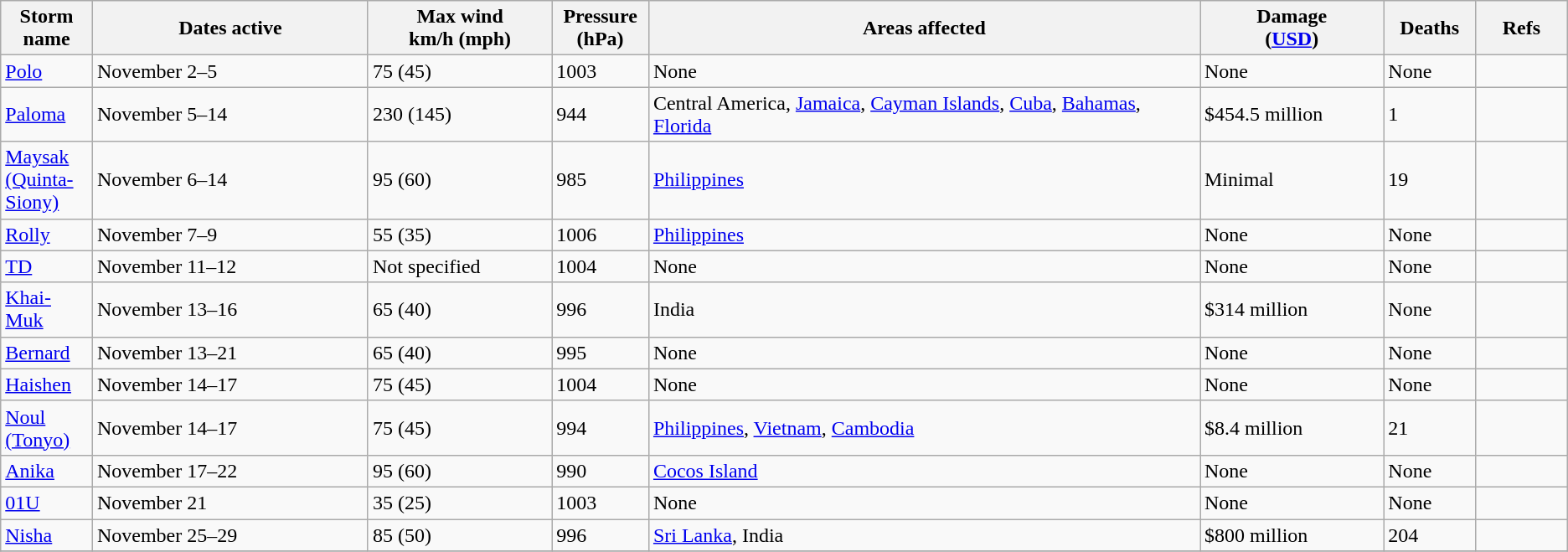<table class="wikitable sortable">
<tr>
<th width="5%">Storm name</th>
<th width="15%">Dates active</th>
<th width="10%">Max wind<br>km/h (mph)</th>
<th width="5%">Pressure<br>(hPa)</th>
<th width="30%">Areas affected</th>
<th width="10%">Damage<br>(<a href='#'>USD</a>)</th>
<th width="5%">Deaths</th>
<th width="5%">Refs</th>
</tr>
<tr>
<td><a href='#'>Polo</a></td>
<td>November 2–5</td>
<td>75 (45)</td>
<td>1003</td>
<td>None</td>
<td>None</td>
<td>None</td>
<td></td>
</tr>
<tr>
<td><a href='#'>Paloma</a></td>
<td>November 5–14</td>
<td>230 (145)</td>
<td>944</td>
<td>Central America, <a href='#'>Jamaica</a>, <a href='#'>Cayman Islands</a>, <a href='#'>Cuba</a>, <a href='#'>Bahamas</a>, <a href='#'>Florida</a></td>
<td>$454.5 million</td>
<td>1</td>
<td></td>
</tr>
<tr>
<td><a href='#'>Maysak (Quinta-Siony)</a></td>
<td>November 6–14</td>
<td>95 (60)</td>
<td>985</td>
<td><a href='#'>Philippines</a></td>
<td>Minimal</td>
<td>19</td>
<td></td>
</tr>
<tr>
<td><a href='#'>Rolly</a></td>
<td>November 7–9</td>
<td>55 (35)</td>
<td>1006</td>
<td><a href='#'>Philippines</a></td>
<td>None</td>
<td>None</td>
<td></td>
</tr>
<tr>
<td><a href='#'>TD</a></td>
<td>November 11–12</td>
<td>Not specified</td>
<td>1004</td>
<td>None</td>
<td>None</td>
<td>None</td>
<td></td>
</tr>
<tr>
<td><a href='#'>Khai-Muk</a></td>
<td>November 13–16</td>
<td>65 (40)</td>
<td>996</td>
<td>India</td>
<td>$314 million</td>
<td>None</td>
<td></td>
</tr>
<tr>
<td><a href='#'>Bernard</a></td>
<td>November 13–21</td>
<td>65 (40)</td>
<td>995</td>
<td>None</td>
<td>None</td>
<td>None</td>
<td></td>
</tr>
<tr>
<td><a href='#'>Haishen</a></td>
<td>November 14–17</td>
<td>75 (45)</td>
<td>1004</td>
<td>None</td>
<td>None</td>
<td>None</td>
<td></td>
</tr>
<tr>
<td><a href='#'>Noul (Tonyo)</a></td>
<td>November 14–17</td>
<td>75 (45)</td>
<td>994</td>
<td><a href='#'>Philippines</a>, <a href='#'>Vietnam</a>, <a href='#'>Cambodia</a></td>
<td>$8.4 million</td>
<td>21</td>
<td></td>
</tr>
<tr>
<td><a href='#'>Anika</a></td>
<td>November 17–22</td>
<td>95 (60)</td>
<td>990</td>
<td><a href='#'>Cocos Island</a></td>
<td>None</td>
<td>None</td>
<td></td>
</tr>
<tr>
<td><a href='#'>01U</a></td>
<td>November 21</td>
<td>35 (25)</td>
<td>1003</td>
<td>None</td>
<td>None</td>
<td>None</td>
<td></td>
</tr>
<tr>
<td><a href='#'>Nisha</a></td>
<td>November 25–29</td>
<td>85 (50)</td>
<td>996</td>
<td><a href='#'>Sri Lanka</a>, India</td>
<td>$800 million</td>
<td>204</td>
<td></td>
</tr>
<tr>
</tr>
</table>
